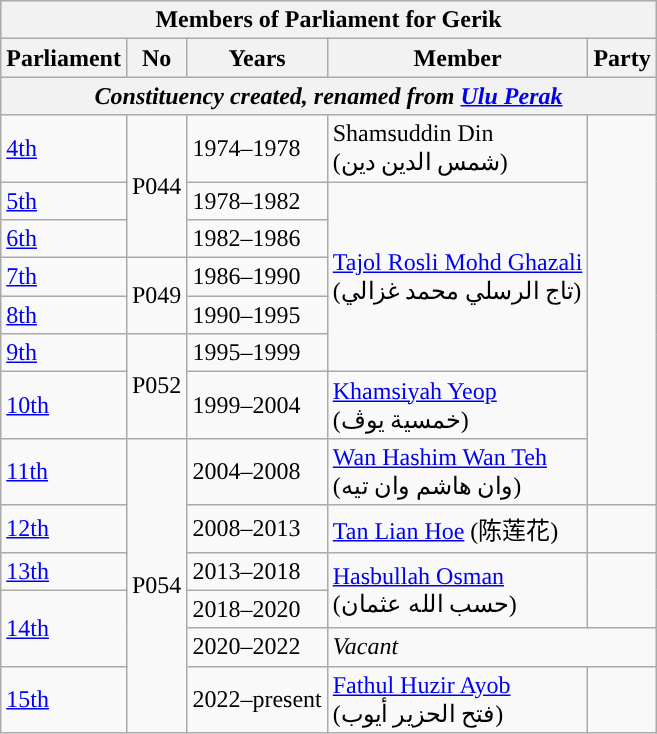<table class=wikitable>
<tr>
<th colspan="5">Members of Parliament for Gerik</th>
</tr>
<tr>
<th>Parliament</th>
<th>No</th>
<th>Years</th>
<th>Member</th>
<th>Party</th>
</tr>
<tr>
<th colspan="5" align="center"><em>Constituency created, renamed from <a href='#'>Ulu Perak</a></em></th>
</tr>
<tr>
<td><a href='#'>4th</a></td>
<td rowspan="3">P044</td>
<td>1974–1978</td>
<td>Shamsuddin Din <br> (شمس الدين دين)</td>
<td rowspan="8"></td>
</tr>
<tr>
<td><a href='#'>5th</a></td>
<td>1978–1982</td>
<td rowspan=5><a href='#'>Tajol Rosli Mohd Ghazali</a>  <br>(تاج الرسلي محمد غزالي)</td>
</tr>
<tr>
<td><a href='#'>6th</a></td>
<td>1982–1986</td>
</tr>
<tr>
<td><a href='#'>7th</a></td>
<td rowspan="2">P049</td>
<td>1986–1990</td>
</tr>
<tr>
<td><a href='#'>8th</a></td>
<td>1990–1995</td>
</tr>
<tr>
<td><a href='#'>9th</a></td>
<td rowspan="2">P052</td>
<td>1995–1999</td>
</tr>
<tr>
<td><a href='#'>10th</a></td>
<td>1999–2004</td>
<td><a href='#'>Khamsiyah Yeop</a> <br> (خمسية يوڤ)</td>
</tr>
<tr>
<td><a href='#'>11th</a></td>
<td rowspan="6">P054</td>
<td>2004–2008</td>
<td><a href='#'>Wan Hashim Wan Teh</a> <br> (وان هاشم وان تيه)</td>
</tr>
<tr>
<td><a href='#'>12th</a></td>
<td>2008–2013</td>
<td><a href='#'>Tan Lian Hoe</a> (陈莲花)</td>
<td></td>
</tr>
<tr>
<td><a href='#'>13th</a></td>
<td>2013–2018</td>
<td rowspan="2"><a href='#'>Hasbullah Osman</a> <br> (حسب الله عثمان)</td>
<td rowspan="2"></td>
</tr>
<tr>
<td rowspan="2"><a href='#'>14th</a></td>
<td>2018–2020</td>
</tr>
<tr>
<td>2020–2022</td>
<td colspan="2"><em>Vacant</em></td>
</tr>
<tr>
<td><a href='#'>15th</a></td>
<td>2022–present</td>
<td><a href='#'>Fathul Huzir Ayob</a>  <br>(فتح الحزير أيوب)</td>
<td></td>
</tr>
</table>
